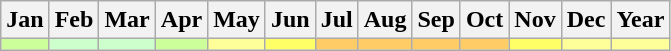<table class="wikitable">
<tr>
<th><strong>Jan</strong></th>
<th><strong>Feb</strong></th>
<th><strong>Mar</strong></th>
<th><strong>Apr</strong></th>
<th><strong>May</strong></th>
<th><strong>Jun</strong></th>
<th><strong>Jul</strong></th>
<th><strong>Aug</strong></th>
<th><strong>Sep</strong></th>
<th><strong>Oct</strong></th>
<th><strong>Nov</strong></th>
<th><strong>Dec</strong></th>
<th><strong>Year</strong></th>
</tr>
<tr>
<td style="background: #CCFF99; color: black;"><small></small></td>
<td style="background: #CCFFCC; color: black;"><small></small></td>
<td style="background: #CCFFCC; color: black;"><small></small></td>
<td style="background: #CCFF99; color: black;"><small></small></td>
<td style="background: #FFFF99; color: black;"><small></small></td>
<td style="background: #FFFF66; color: black;"><small></small></td>
<td style="background: #FFCC66; color: black;"><small></small></td>
<td style="background: #FFCC66; color: black;"><small></small></td>
<td style="background: #FFCC66; color: black;"><small></small></td>
<td style="background: #FFCC66; color: black;"><small></small></td>
<td style="background: #FFFF66; color: black;"><small></small></td>
<td style="background: #FFFF99; color: black;"><small></small></td>
<td style="background: #FFFF99; color: black;"><small></small></td>
</tr>
</table>
